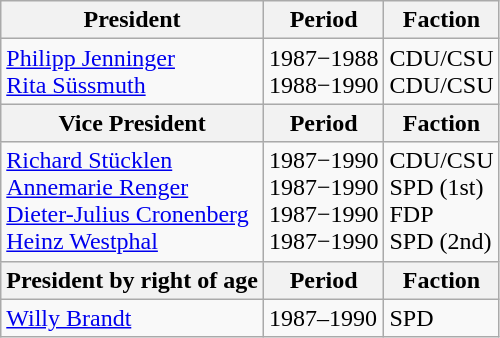<table class="wikitable">
<tr>
<th>President</th>
<th>Period</th>
<th>Faction</th>
</tr>
<tr>
<td><a href='#'>Philipp Jenninger</a><br><a href='#'>Rita Süssmuth</a></td>
<td>1987−1988<br>1988−1990</td>
<td>CDU/CSU<br>CDU/CSU</td>
</tr>
<tr>
<th>Vice President</th>
<th>Period</th>
<th>Faction</th>
</tr>
<tr>
<td><a href='#'>Richard Stücklen</a><br><a href='#'>Annemarie Renger</a><br><a href='#'>Dieter-Julius Cronenberg</a><br><a href='#'>Heinz Westphal</a></td>
<td>1987−1990<br>1987−1990<br>1987−1990<br>1987−1990</td>
<td>CDU/CSU<br>SPD (1st)<br>FDP<br>SPD (2nd)</td>
</tr>
<tr>
<th>President by right of age</th>
<th>Period</th>
<th>Faction</th>
</tr>
<tr>
<td><a href='#'>Willy Brandt</a></td>
<td>1987–1990</td>
<td>SPD</td>
</tr>
</table>
